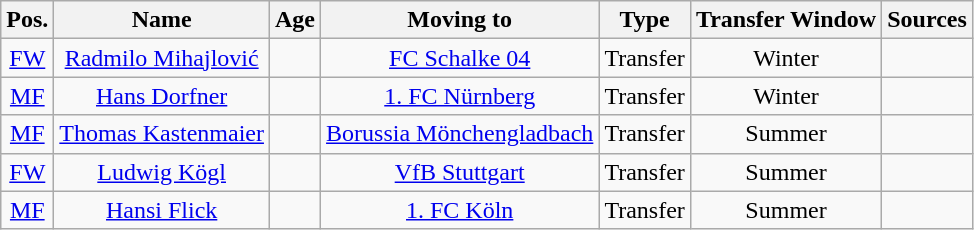<table class="wikitable" style="text-align: center">
<tr>
<th>Pos.</th>
<th>Name</th>
<th>Age</th>
<th>Moving to</th>
<th>Type</th>
<th>Transfer Window</th>
<th>Sources</th>
</tr>
<tr>
<td><a href='#'>FW</a></td>
<td><a href='#'>Radmilo Mihajlović</a></td>
<td></td>
<td><a href='#'>FC Schalke 04</a></td>
<td>Transfer</td>
<td>Winter</td>
<td></td>
</tr>
<tr>
<td><a href='#'>MF</a></td>
<td><a href='#'>Hans Dorfner</a></td>
<td></td>
<td><a href='#'>1. FC Nürnberg</a></td>
<td>Transfer</td>
<td>Winter</td>
<td></td>
</tr>
<tr>
<td><a href='#'>MF</a></td>
<td><a href='#'>Thomas Kastenmaier</a></td>
<td></td>
<td><a href='#'>Borussia Mönchengladbach</a></td>
<td>Transfer</td>
<td>Summer</td>
<td></td>
</tr>
<tr>
<td><a href='#'>FW</a></td>
<td><a href='#'>Ludwig Kögl</a></td>
<td></td>
<td><a href='#'>VfB Stuttgart</a></td>
<td>Transfer</td>
<td>Summer</td>
<td></td>
</tr>
<tr>
<td><a href='#'>MF</a></td>
<td><a href='#'>Hansi Flick</a></td>
<td></td>
<td><a href='#'>1. FC Köln</a></td>
<td>Transfer</td>
<td>Summer</td>
<td></td>
</tr>
</table>
